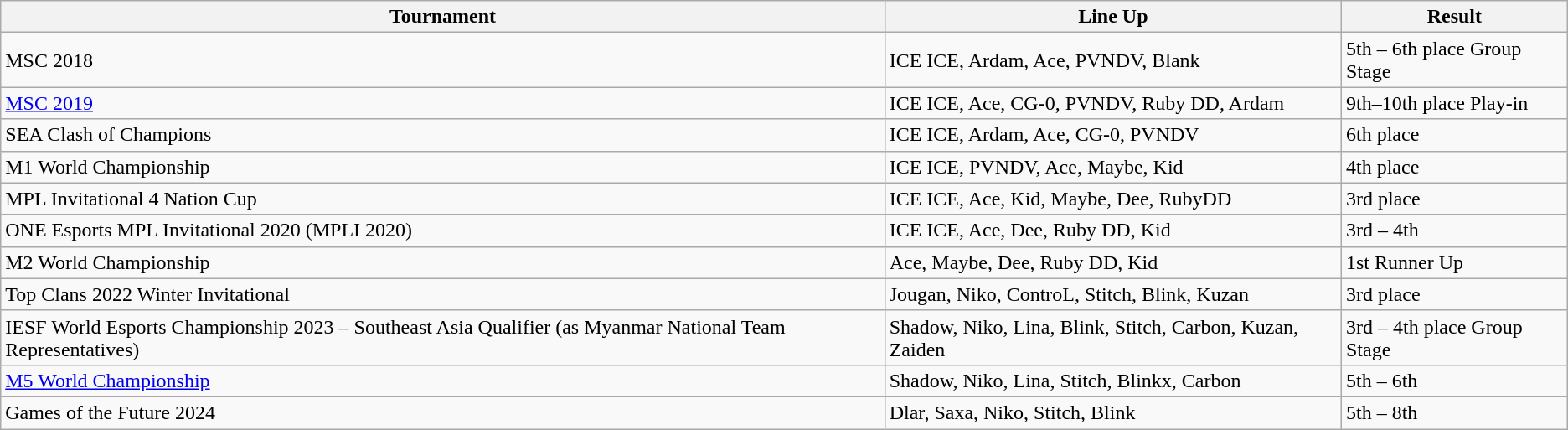<table class="wikitable sortable">
<tr>
<th>Tournament</th>
<th>Line Up</th>
<th>Result</th>
</tr>
<tr>
<td>MSC 2018</td>
<td>ICE ICE, Ardam, Ace, PVNDV, Blank</td>
<td>5th – 6th place Group Stage</td>
</tr>
<tr>
<td><a href='#'>MSC 2019</a></td>
<td>ICE ICE, Ace, CG-0, PVNDV, Ruby DD, Ardam</td>
<td>9th–10th place Play-in</td>
</tr>
<tr>
<td>SEA Clash of Champions</td>
<td>ICE ICE, Ardam, Ace, CG-0, PVNDV</td>
<td>6th place</td>
</tr>
<tr>
<td>M1 World Championship</td>
<td>ICE ICE, PVNDV, Ace, Maybe, Kid</td>
<td>4th place</td>
</tr>
<tr>
<td>MPL Invitational 4 Nation Cup</td>
<td>ICE ICE, Ace, Kid, Maybe, Dee, RubyDD</td>
<td>3rd place</td>
</tr>
<tr>
<td>ONE Esports MPL Invitational 2020 (MPLI 2020)</td>
<td>ICE ICE, Ace, Dee, Ruby DD, Kid</td>
<td>3rd – 4th</td>
</tr>
<tr>
<td>M2 World Championship</td>
<td>Ace, Maybe, Dee, Ruby DD, Kid</td>
<td>1st Runner Up</td>
</tr>
<tr>
<td>Top Clans 2022 Winter Invitational</td>
<td>Jougan, Niko, ControL, Stitch, Blink, Kuzan</td>
<td>3rd place</td>
</tr>
<tr>
<td>IESF World Esports Championship 2023 – Southeast Asia Qualifier (as Myanmar National Team Representatives)</td>
<td>Shadow, Niko, Lina, Blink, Stitch, Carbon, Kuzan, Zaiden</td>
<td>3rd – 4th place Group Stage</td>
</tr>
<tr>
<td><a href='#'>M5 World Championship</a></td>
<td>Shadow, Niko, Lina, Stitch, Blinkx, Carbon</td>
<td>5th – 6th</td>
</tr>
<tr>
<td>Games of the Future 2024</td>
<td>Dlar, Saxa, Niko, Stitch, Blink</td>
<td>5th – 8th</td>
</tr>
</table>
